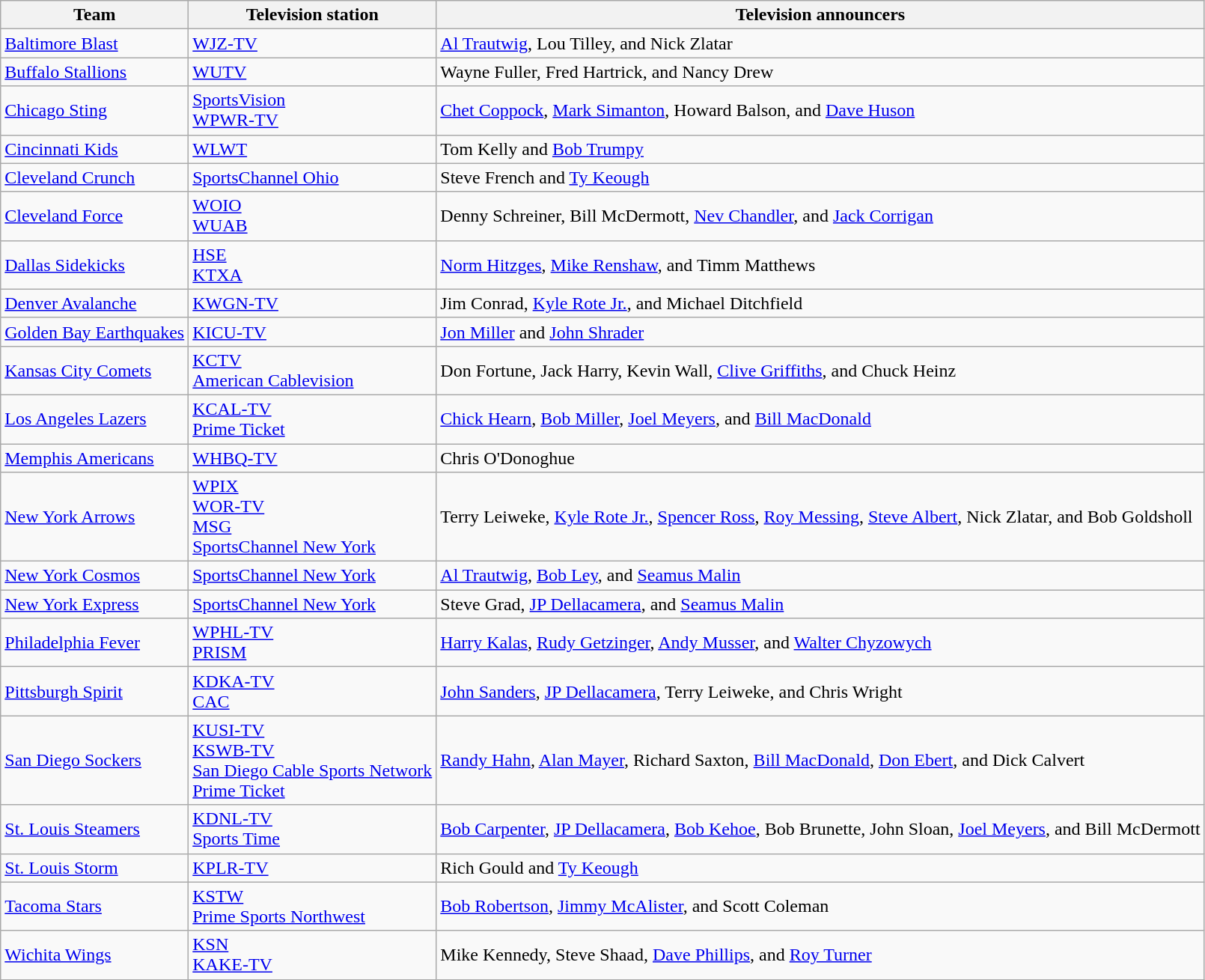<table class="wikitable">
<tr>
<th>Team</th>
<th>Television station</th>
<th>Television announcers</th>
</tr>
<tr>
<td><a href='#'>Baltimore Blast</a></td>
<td><a href='#'>WJZ-TV</a></td>
<td><a href='#'>Al Trautwig</a>, Lou Tilley, and Nick Zlatar</td>
</tr>
<tr>
<td><a href='#'>Buffalo Stallions</a></td>
<td><a href='#'>WUTV</a></td>
<td>Wayne Fuller, Fred Hartrick, and Nancy Drew</td>
</tr>
<tr>
<td><a href='#'>Chicago Sting</a></td>
<td><a href='#'>SportsVision</a><br><a href='#'>WPWR-TV</a></td>
<td><a href='#'>Chet Coppock</a>, <a href='#'>Mark Simanton</a>, Howard Balson, and <a href='#'>Dave Huson</a></td>
</tr>
<tr>
<td><a href='#'>Cincinnati Kids</a></td>
<td><a href='#'>WLWT</a></td>
<td>Tom Kelly and <a href='#'>Bob Trumpy</a></td>
</tr>
<tr>
<td><a href='#'>Cleveland Crunch</a></td>
<td><a href='#'>SportsChannel Ohio</a></td>
<td>Steve French and <a href='#'>Ty Keough</a></td>
</tr>
<tr>
<td><a href='#'>Cleveland Force</a></td>
<td><a href='#'>WOIO</a><br><a href='#'>WUAB</a></td>
<td>Denny Schreiner, Bill McDermott, <a href='#'>Nev Chandler</a>, and <a href='#'>Jack Corrigan</a></td>
</tr>
<tr>
<td><a href='#'>Dallas Sidekicks</a></td>
<td><a href='#'>HSE</a><br><a href='#'>KTXA</a></td>
<td><a href='#'>Norm Hitzges</a>, <a href='#'>Mike Renshaw</a>, and Timm Matthews</td>
</tr>
<tr>
<td><a href='#'>Denver Avalanche</a></td>
<td><a href='#'>KWGN-TV</a></td>
<td>Jim Conrad, <a href='#'>Kyle Rote Jr.</a>, and Michael Ditchfield</td>
</tr>
<tr>
<td><a href='#'>Golden Bay Earthquakes</a></td>
<td><a href='#'>KICU-TV</a></td>
<td><a href='#'>Jon Miller</a> and <a href='#'>John Shrader</a></td>
</tr>
<tr>
<td><a href='#'>Kansas City Comets</a></td>
<td><a href='#'>KCTV</a><br><a href='#'>American Cablevision</a></td>
<td>Don Fortune, Jack Harry, Kevin Wall, <a href='#'>Clive Griffiths</a>, and Chuck Heinz</td>
</tr>
<tr>
<td><a href='#'>Los Angeles Lazers</a></td>
<td><a href='#'>KCAL-TV</a><br><a href='#'>Prime Ticket</a></td>
<td><a href='#'>Chick Hearn</a>, <a href='#'>Bob Miller</a>, <a href='#'>Joel Meyers</a>, and <a href='#'>Bill MacDonald</a></td>
</tr>
<tr>
<td><a href='#'>Memphis Americans</a></td>
<td><a href='#'>WHBQ-TV</a></td>
<td>Chris O'Donoghue</td>
</tr>
<tr>
<td><a href='#'>New York Arrows</a></td>
<td><a href='#'>WPIX</a><br><a href='#'>WOR-TV</a><br><a href='#'>MSG</a><br><a href='#'>SportsChannel New York</a></td>
<td>Terry Leiweke, <a href='#'>Kyle Rote Jr.</a>, <a href='#'>Spencer Ross</a>, <a href='#'>Roy Messing</a>, <a href='#'>Steve Albert</a>, Nick Zlatar, and Bob Goldsholl</td>
</tr>
<tr>
<td><a href='#'>New York Cosmos</a></td>
<td><a href='#'>SportsChannel New York</a></td>
<td><a href='#'>Al Trautwig</a>, <a href='#'>Bob Ley</a>, and <a href='#'>Seamus Malin</a></td>
</tr>
<tr>
<td><a href='#'>New York Express</a></td>
<td><a href='#'>SportsChannel New York</a></td>
<td>Steve Grad, <a href='#'>JP Dellacamera</a>, and <a href='#'>Seamus Malin</a></td>
</tr>
<tr>
<td><a href='#'>Philadelphia Fever</a></td>
<td><a href='#'>WPHL-TV</a><br><a href='#'>PRISM</a></td>
<td><a href='#'>Harry Kalas</a>, <a href='#'>Rudy Getzinger</a>, <a href='#'>Andy Musser</a>, and <a href='#'>Walter Chyzowych</a></td>
</tr>
<tr>
<td><a href='#'>Pittsburgh Spirit</a></td>
<td><a href='#'>KDKA-TV</a><br><a href='#'>CAC</a></td>
<td><a href='#'>John Sanders</a>, <a href='#'>JP Dellacamera</a>, Terry Leiweke, and Chris Wright</td>
</tr>
<tr>
<td><a href='#'>San Diego Sockers</a></td>
<td><a href='#'>KUSI-TV</a><br><a href='#'>KSWB-TV</a><br><a href='#'>San Diego Cable Sports Network</a><br><a href='#'>Prime Ticket</a></td>
<td><a href='#'>Randy Hahn</a>, <a href='#'>Alan Mayer</a>, Richard Saxton, <a href='#'>Bill MacDonald</a>, <a href='#'>Don Ebert</a>, and Dick Calvert</td>
</tr>
<tr>
<td><a href='#'>St. Louis Steamers</a></td>
<td><a href='#'>KDNL-TV</a><br><a href='#'>Sports Time</a></td>
<td><a href='#'>Bob Carpenter</a>, <a href='#'>JP Dellacamera</a>, <a href='#'>Bob Kehoe</a>, Bob Brunette, John Sloan, <a href='#'>Joel Meyers</a>, and Bill McDermott</td>
</tr>
<tr>
<td><a href='#'>St. Louis Storm</a></td>
<td><a href='#'>KPLR-TV</a></td>
<td>Rich Gould and <a href='#'>Ty Keough</a></td>
</tr>
<tr>
<td><a href='#'>Tacoma Stars</a></td>
<td><a href='#'>KSTW</a><br><a href='#'>Prime Sports Northwest</a></td>
<td><a href='#'>Bob Robertson</a>, <a href='#'>Jimmy McAlister</a>, and Scott Coleman</td>
</tr>
<tr>
<td><a href='#'>Wichita Wings</a></td>
<td><a href='#'>KSN</a><br><a href='#'>KAKE-TV</a></td>
<td>Mike Kennedy, Steve Shaad, <a href='#'>Dave Phillips</a>, and <a href='#'>Roy Turner</a></td>
</tr>
</table>
